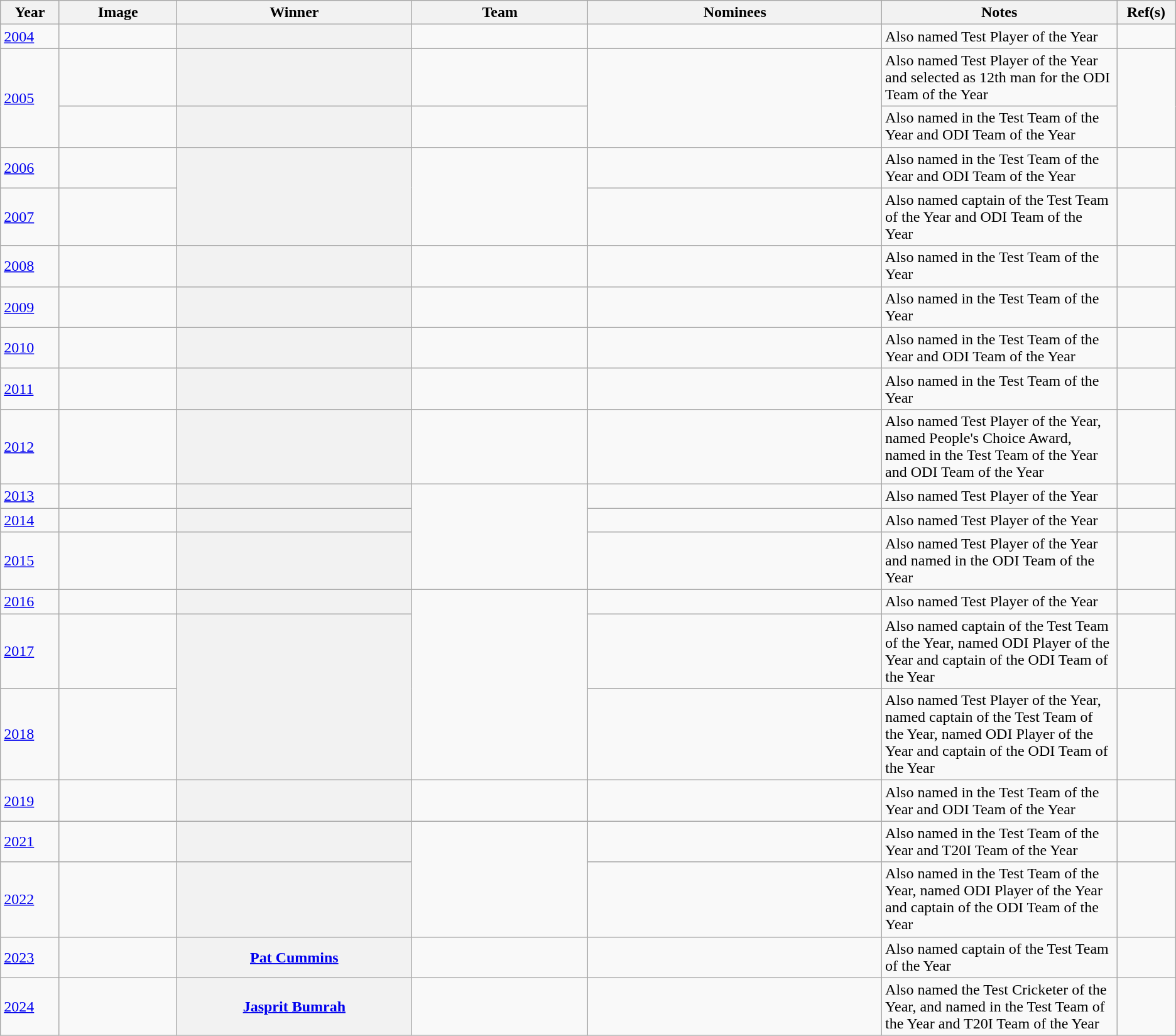<table class="sortable wikitable plainrowheaders">
<tr>
<th scope=col width=5%>Year</th>
<th scope=col width=10% class=unsortable>Image</th>
<th scope=col width=20%>Winner</th>
<th scope=col width=15%>Team</th>
<th scope=col width=25%>Nominees</th>
<th scope=col class=unsortable width=20%>Notes</th>
<th scope=col width=5% class=unsortable>Ref(s)</th>
</tr>
<tr>
<td><a href='#'>2004</a></td>
<td></td>
<th scope=row></th>
<td></td>
<td></td>
<td>Also named Test Player of the Year</td>
<td></td>
</tr>
<tr>
<td rowspan=2><a href='#'>2005</a></td>
<td></td>
<th scope=row></th>
<td></td>
<td rowspan=2><br></td>
<td>Also named Test Player of the Year and selected as 12th man for the ODI Team of the Year</td>
<td rowspan=2></td>
</tr>
<tr>
<td></td>
<th scope=row></th>
<td></td>
<td>Also named in the Test Team of the Year and ODI Team of the Year</td>
</tr>
<tr>
<td><a href='#'>2006</a></td>
<td></td>
<th rowspan="2" scope="row"></th>
<td rowspan="2"></td>
<td></td>
<td>Also named in the Test Team of the Year and ODI Team of the Year</td>
<td></td>
</tr>
<tr>
<td><a href='#'>2007</a></td>
<td></td>
<td></td>
<td>Also named captain of the Test Team of the Year and ODI Team of the Year</td>
<td></td>
</tr>
<tr>
<td><a href='#'>2008</a></td>
<td></td>
<th scope=row></th>
<td></td>
<td></td>
<td>Also named in the Test Team of the Year</td>
<td></td>
</tr>
<tr>
<td><a href='#'>2009</a></td>
<td></td>
<th scope=row></th>
<td></td>
<td></td>
<td>Also named in the Test Team of the Year</td>
<td></td>
</tr>
<tr>
<td><a href='#'>2010</a></td>
<td></td>
<th scope=row></th>
<td></td>
<td></td>
<td>Also named in the Test Team of the Year and ODI Team of the Year</td>
<td></td>
</tr>
<tr>
<td><a href='#'>2011</a></td>
<td></td>
<th scope=row></th>
<td></td>
<td></td>
<td>Also named in the Test Team of the Year</td>
<td></td>
</tr>
<tr>
<td><a href='#'>2012</a></td>
<td></td>
<th scope=row></th>
<td></td>
<td></td>
<td>Also named Test Player of the Year, named People's Choice Award, named in the Test Team of the Year and ODI Team of the Year</td>
<td></td>
</tr>
<tr>
<td><a href='#'>2013</a></td>
<td></td>
<th scope=row></th>
<td rowspan="3"></td>
<td><br></td>
<td>Also named Test Player of the Year</td>
<td></td>
</tr>
<tr>
<td><a href='#'>2014</a></td>
<td></td>
<th scope=row></th>
<td><br></td>
<td>Also named Test Player of the Year</td>
<td></td>
</tr>
<tr>
<td><a href='#'>2015</a></td>
<td></td>
<th scope=row></th>
<td></td>
<td>Also named Test Player of the Year and named in the ODI Team of the Year</td>
<td></td>
</tr>
<tr>
<td><a href='#'>2016</a></td>
<td></td>
<th scope=row></th>
<td rowspan="3"></td>
<td></td>
<td>Also named Test Player of the Year</td>
<td></td>
</tr>
<tr>
<td><a href='#'>2017</a></td>
<td></td>
<th rowspan="2" scope="row"></th>
<td></td>
<td>Also named captain of the Test Team of the Year, named ODI Player of the Year and captain of the ODI Team of the Year</td>
<td></td>
</tr>
<tr>
<td><a href='#'>2018</a></td>
<td></td>
<td></td>
<td>Also named Test Player of the Year, named captain of the Test Team of the Year, named ODI Player of the Year and captain of the ODI Team of the Year</td>
<td></td>
</tr>
<tr>
<td><a href='#'>2019</a></td>
<td></td>
<th scope=row></th>
<td></td>
<td></td>
<td>Also named in the Test Team of the Year and ODI Team of the Year</td>
<td></td>
</tr>
<tr>
<td><a href='#'>2021</a></td>
<td></td>
<th scope=row></th>
<td rowspan="2"></td>
<td><br></td>
<td>Also named in the Test Team of the Year and T20I Team of the Year</td>
<td></td>
</tr>
<tr>
<td><a href='#'>2022</a></td>
<td></td>
<th scope=row></th>
<td><br></td>
<td>Also named in the Test Team of the Year, named ODI Player of the Year and captain of the ODI Team of the Year</td>
<td></td>
</tr>
<tr>
<td><a href='#'>2023</a></td>
<td></td>
<th scope=row><a href='#'>Pat Cummins</a></th>
<td></td>
<td><br></td>
<td>Also named captain of the Test Team of the Year</td>
<td></td>
</tr>
<tr>
<td><a href='#'>2024</a></td>
<td></td>
<th scope=row><a href='#'>Jasprit Bumrah</a></th>
<td></td>
<td><br></td>
<td>Also named the Test Cricketer of the Year, and named in the Test Team of the Year and T20I Team of the Year</td>
<td></td>
</tr>
</table>
